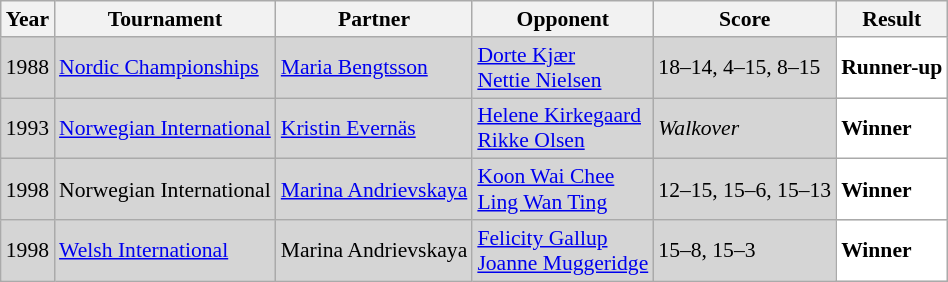<table class="sortable wikitable" style="font-size: 90%">
<tr>
<th>Year</th>
<th>Tournament</th>
<th>Partner</th>
<th>Opponent</th>
<th>Score</th>
<th>Result</th>
</tr>
<tr style="background:#D5D5D5">
<td align="center">1988</td>
<td align="left"><a href='#'>Nordic Championships</a></td>
<td align="left"> <a href='#'>Maria Bengtsson</a></td>
<td align="left"> <a href='#'>Dorte Kjær</a><br> <a href='#'>Nettie Nielsen</a></td>
<td align="left">18–14, 4–15, 8–15</td>
<td style="text-align:left; background:white"> <strong>Runner-up</strong></td>
</tr>
<tr style="background:#D5D5D5">
<td align="center">1993</td>
<td align="left"><a href='#'>Norwegian International</a></td>
<td align="left"> <a href='#'>Kristin Evernäs</a></td>
<td align="left"> <a href='#'>Helene Kirkegaard</a><br> <a href='#'>Rikke Olsen</a></td>
<td align="left"><em>Walkover</em></td>
<td style="text-align:left; background:white"> <strong>Winner</strong></td>
</tr>
<tr style="background:#D5D5D5">
<td align="center">1998</td>
<td align="left">Norwegian International</td>
<td align="left"> <a href='#'>Marina Andrievskaya</a></td>
<td align="left"> <a href='#'>Koon Wai Chee</a><br> <a href='#'>Ling Wan Ting</a></td>
<td align="left">12–15, 15–6, 15–13</td>
<td style="text-align:left; background:white"> <strong>Winner</strong></td>
</tr>
<tr style="background:#D5D5D5">
<td align="center">1998</td>
<td align="left"><a href='#'>Welsh International</a></td>
<td align="left"> Marina Andrievskaya</td>
<td align="left"> <a href='#'>Felicity Gallup</a><br> <a href='#'>Joanne Muggeridge</a></td>
<td align="left">15–8, 15–3</td>
<td style="text-align:left; background:white"> <strong>Winner</strong></td>
</tr>
</table>
